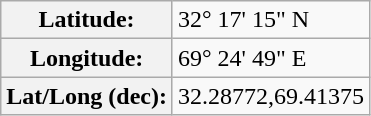<table class="wikitable">
<tr>
<th>Latitude:</th>
<td>32° 17' 15" N</td>
</tr>
<tr>
<th>Longitude:</th>
<td>69° 24' 49" E</td>
</tr>
<tr>
<th>Lat/Long (dec):</th>
<td>32.28772,69.41375</td>
</tr>
</table>
